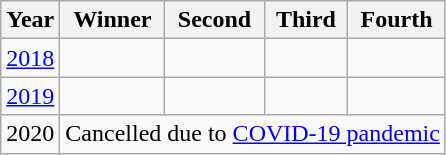<table class="wikitable" style=text-align:center>
<tr>
<th>Year</th>
<th>Winner</th>
<th>Second</th>
<th>Third</th>
<th>Fourth</th>
</tr>
<tr>
<td><a href='#'>2018</a></td>
<td></td>
<td></td>
<td></td>
<td></td>
</tr>
<tr>
<td><a href='#'>2019</a></td>
<td></td>
<td></td>
<td></td>
<td></td>
</tr>
<tr>
<td>2020</td>
<td colspan="4">Cancelled due to <a href='#'>COVID-19 pandemic</a></td>
</tr>
</table>
